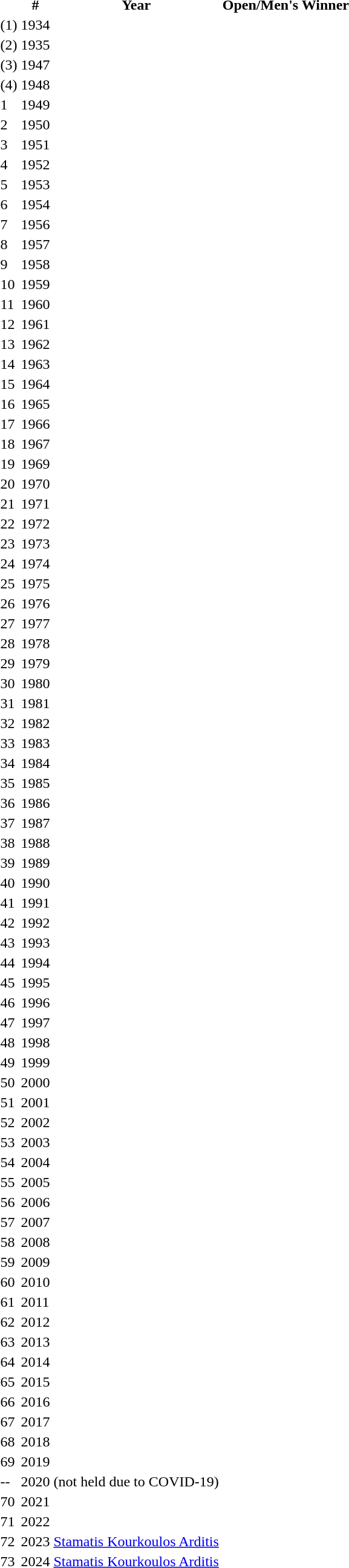<table>
<tr>
<td valign="top"><br></td>
<th>#</th>
<th>Year</th>
<th>Open/Men's Winner</th>
</tr>
<tr>
<td>(1)</td>
<td>1934</td>
<td></td>
</tr>
<tr>
<td>(2)</td>
<td>1935</td>
<td></td>
</tr>
<tr>
<td>(3)</td>
<td>1947</td>
<td></td>
</tr>
<tr>
<td>(4)</td>
<td>1948</td>
<td></td>
</tr>
<tr>
<td>1</td>
<td>1949</td>
<td></td>
</tr>
<tr>
<td>2</td>
<td>1950</td>
<td></td>
</tr>
<tr>
<td>3</td>
<td>1951</td>
<td></td>
</tr>
<tr>
<td>4</td>
<td>1952</td>
<td></td>
</tr>
<tr>
<td>5</td>
<td>1953</td>
<td></td>
</tr>
<tr>
<td>6</td>
<td>1954</td>
<td></td>
</tr>
<tr>
<td>7</td>
<td>1956</td>
<td></td>
</tr>
<tr>
<td>8</td>
<td>1957</td>
<td></td>
</tr>
<tr>
<td>9</td>
<td>1958</td>
<td></td>
</tr>
<tr>
<td>10</td>
<td>1959</td>
<td></td>
</tr>
<tr>
<td>11</td>
<td>1960</td>
<td></td>
</tr>
<tr>
<td>12</td>
<td>1961</td>
<td></td>
</tr>
<tr>
<td>13</td>
<td>1962</td>
<td></td>
</tr>
<tr>
<td>14</td>
<td>1963</td>
<td></td>
</tr>
<tr>
<td>15</td>
<td>1964</td>
<td></td>
</tr>
<tr>
<td>16</td>
<td>1965</td>
<td></td>
</tr>
<tr>
<td>17</td>
<td>1966</td>
<td></td>
</tr>
<tr>
<td>18</td>
<td>1967</td>
<td></td>
</tr>
<tr>
<td>19</td>
<td>1969</td>
<td></td>
</tr>
<tr>
<td>20</td>
<td>1970</td>
<td></td>
</tr>
<tr>
<td>21</td>
<td>1971</td>
<td></td>
</tr>
<tr>
<td>22</td>
<td>1972</td>
<td></td>
</tr>
<tr>
<td>23</td>
<td>1973</td>
<td></td>
</tr>
<tr>
<td>24</td>
<td>1974</td>
<td></td>
</tr>
<tr>
<td>25</td>
<td>1975</td>
<td></td>
</tr>
<tr>
<td>26</td>
<td>1976</td>
<td></td>
</tr>
<tr>
<td>27</td>
<td>1977</td>
<td></td>
</tr>
<tr>
<td>28</td>
<td>1978</td>
<td></td>
</tr>
<tr>
<td>29</td>
<td>1979</td>
<td></td>
</tr>
<tr>
<td>30</td>
<td>1980</td>
<td></td>
</tr>
<tr>
<td>31</td>
<td>1981</td>
<td></td>
</tr>
<tr>
<td>32</td>
<td>1982</td>
<td></td>
</tr>
<tr>
<td>33</td>
<td>1983</td>
<td></td>
</tr>
<tr>
<td>34</td>
<td>1984</td>
<td></td>
</tr>
<tr>
<td>35</td>
<td>1985</td>
<td></td>
</tr>
<tr>
<td>36</td>
<td>1986</td>
<td></td>
</tr>
<tr>
<td>37</td>
<td>1987</td>
<td></td>
</tr>
<tr>
<td>38</td>
<td>1988</td>
<td></td>
</tr>
<tr>
<td>39</td>
<td>1989</td>
<td></td>
</tr>
<tr>
<td>40</td>
<td>1990</td>
<td></td>
</tr>
<tr>
<td>41</td>
<td>1991</td>
<td></td>
</tr>
<tr>
<td>42</td>
<td>1992</td>
<td></td>
</tr>
<tr>
<td>43</td>
<td>1993</td>
<td></td>
</tr>
<tr>
<td>44</td>
<td>1994</td>
<td></td>
</tr>
<tr>
<td>45</td>
<td>1995</td>
<td></td>
</tr>
<tr>
<td>46</td>
<td>1996</td>
<td></td>
</tr>
<tr>
<td>47</td>
<td>1997</td>
<td></td>
</tr>
<tr>
<td>48</td>
<td>1998</td>
<td></td>
</tr>
<tr>
<td>49</td>
<td>1999</td>
<td></td>
</tr>
<tr>
<td>50</td>
<td>2000</td>
<td></td>
</tr>
<tr>
<td>51</td>
<td>2001</td>
<td></td>
</tr>
<tr>
<td>52</td>
<td>2002</td>
<td></td>
</tr>
<tr>
<td>53</td>
<td>2003</td>
<td></td>
</tr>
<tr>
<td>54</td>
<td>2004</td>
<td></td>
</tr>
<tr>
<td>55</td>
<td>2005</td>
<td></td>
</tr>
<tr>
<td>56</td>
<td>2006</td>
<td></td>
</tr>
<tr>
<td>57</td>
<td>2007</td>
<td></td>
</tr>
<tr>
<td>58</td>
<td>2008</td>
<td></td>
</tr>
<tr>
<td>59</td>
<td>2009</td>
<td></td>
</tr>
<tr>
<td>60</td>
<td>2010</td>
<td></td>
</tr>
<tr>
<td>61</td>
<td>2011</td>
<td></td>
</tr>
<tr>
<td>62</td>
<td>2012</td>
<td></td>
</tr>
<tr>
<td>63</td>
<td>2013</td>
<td></td>
</tr>
<tr>
<td>64</td>
<td>2014</td>
<td></td>
</tr>
<tr>
<td>65</td>
<td>2015</td>
<td></td>
</tr>
<tr>
<td>66</td>
<td>2016</td>
<td></td>
</tr>
<tr>
<td>67</td>
<td>2017</td>
<td></td>
</tr>
<tr>
<td>68</td>
<td>2018</td>
<td></td>
</tr>
<tr>
<td>69</td>
<td>2019</td>
<td></td>
</tr>
<tr>
<td>--</td>
<td>2020</td>
<td>(not held due to COVID-19)</td>
</tr>
<tr>
<td>70</td>
<td>2021</td>
<td></td>
</tr>
<tr>
<td>71</td>
<td>2022</td>
<td></td>
</tr>
<tr>
<td>72</td>
<td>2023</td>
<td><a href='#'>Stamatis Kourkoulos Arditis</a></td>
</tr>
<tr>
<td>73</td>
<td>2024</td>
<td><a href='#'>Stamatis Kourkoulos Arditis</a></td>
</tr>
</table>
